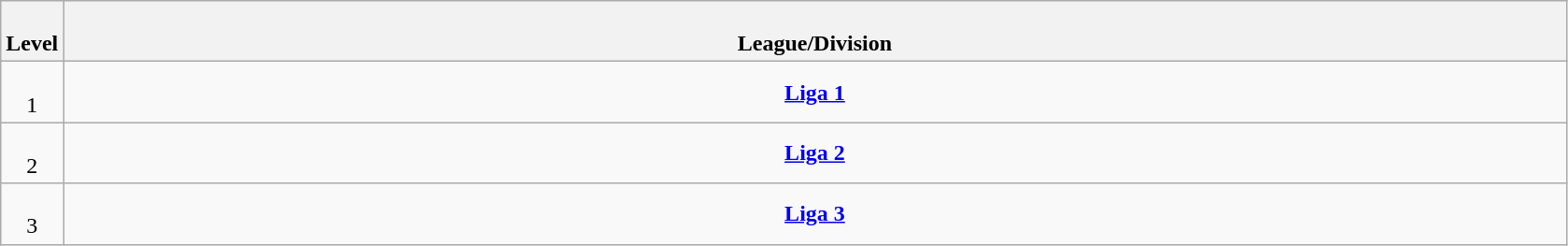<table class="wikitable" style="text-align: center;">
<tr>
<th colspan="1" width="4%"><br>Level</th>
<th colspan="18" width="96%"><br>League/Division</th>
</tr>
<tr>
<td colspan="1" width="4%"><br>1</td>
<td colspan="18" width="96%"><strong><a href='#'>Liga 1</a></strong></td>
</tr>
<tr>
<td colspan="1" width="4%"><br>2</td>
<td colspan="18" width="96%"><strong><a href='#'>Liga 2</a></strong></td>
</tr>
<tr>
<td colspan="1" width="4%"><br>3</td>
<td colspan="18" width="96%"><strong><a href='#'>Liga 3</a></strong></td>
</tr>
</table>
